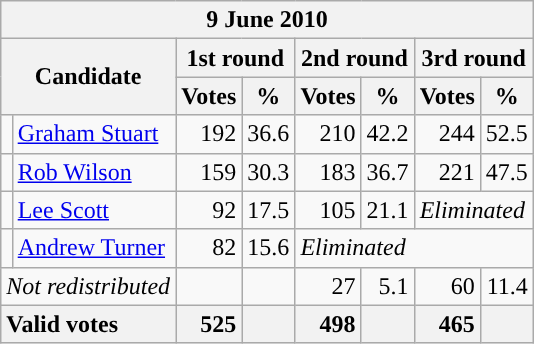<table class="wikitable" style="min-width:250px">
<tr>
<th colspan="8">9 June 2010</th>
</tr>
<tr>
<th colspan="2" rowspan="2">Candidate</th>
<th colspan="2">1st round</th>
<th colspan="2">2nd round</th>
<th colspan="2">3rd round</th>
</tr>
<tr>
<th>Votes</th>
<th>%</th>
<th>Votes</th>
<th>%</th>
<th>Votes</th>
<th>%</th>
</tr>
<tr>
<td style="color:inherit;background-color: "></td>
<td><a href='#'>Graham Stuart</a></td>
<td align="right">192</td>
<td align="right">36.6</td>
<td align="right">210</td>
<td align="right">42.2</td>
<td align="right">244</td>
<td align="right">52.5</td>
</tr>
<tr>
<td style="color:inherit;background-color: "></td>
<td><a href='#'>Rob Wilson</a></td>
<td align="right">159</td>
<td align="right">30.3</td>
<td align="right">183</td>
<td align="right">36.7</td>
<td align="right">221</td>
<td align="right">47.5</td>
</tr>
<tr>
<td style="color:inherit;background-color: "></td>
<td><a href='#'>Lee Scott</a></td>
<td align="right">92</td>
<td align="right">17.5</td>
<td align="right">105</td>
<td align="right">21.1</td>
<td colspan="2"><em>Eliminated</em></td>
</tr>
<tr>
<td style="color:inherit;background-color: "></td>
<td><a href='#'>Andrew Turner</a></td>
<td align="right">82</td>
<td align="right">15.6</td>
<td colspan="4"><em>Eliminated</em></td>
</tr>
<tr>
<td colspan="2"><em>Not redistributed</em></td>
<td align="right"></td>
<td align="right"></td>
<td align="right">27</td>
<td align="right">5.1</td>
<td align="right">60</td>
<td align="right">11.4</td>
</tr>
<tr>
<th style="text-align:left;" colspan="2">Valid votes</th>
<th style="text-align:right;">525</th>
<th style="text-align:right;"></th>
<th style="text-align:right;">498</th>
<th style="text-align:right;"></th>
<th style="text-align:right;">465</th>
<th style="text-align:right;"></th>
</tr>
</table>
